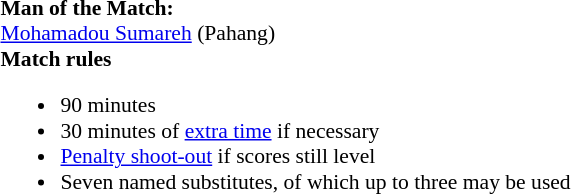<table width=100% style="font-size:90%">
<tr>
<td><br><strong>Man of the Match:</strong>
<br><a href='#'>Mohamadou Sumareh</a> (Pahang)<br><strong>Match rules</strong><ul><li>90 minutes</li><li>30 minutes of <a href='#'>extra time</a> if necessary</li><li><a href='#'>Penalty shoot-out</a> if scores still level</li><li>Seven named substitutes, of which up to three may be used</li></ul></td>
</tr>
</table>
